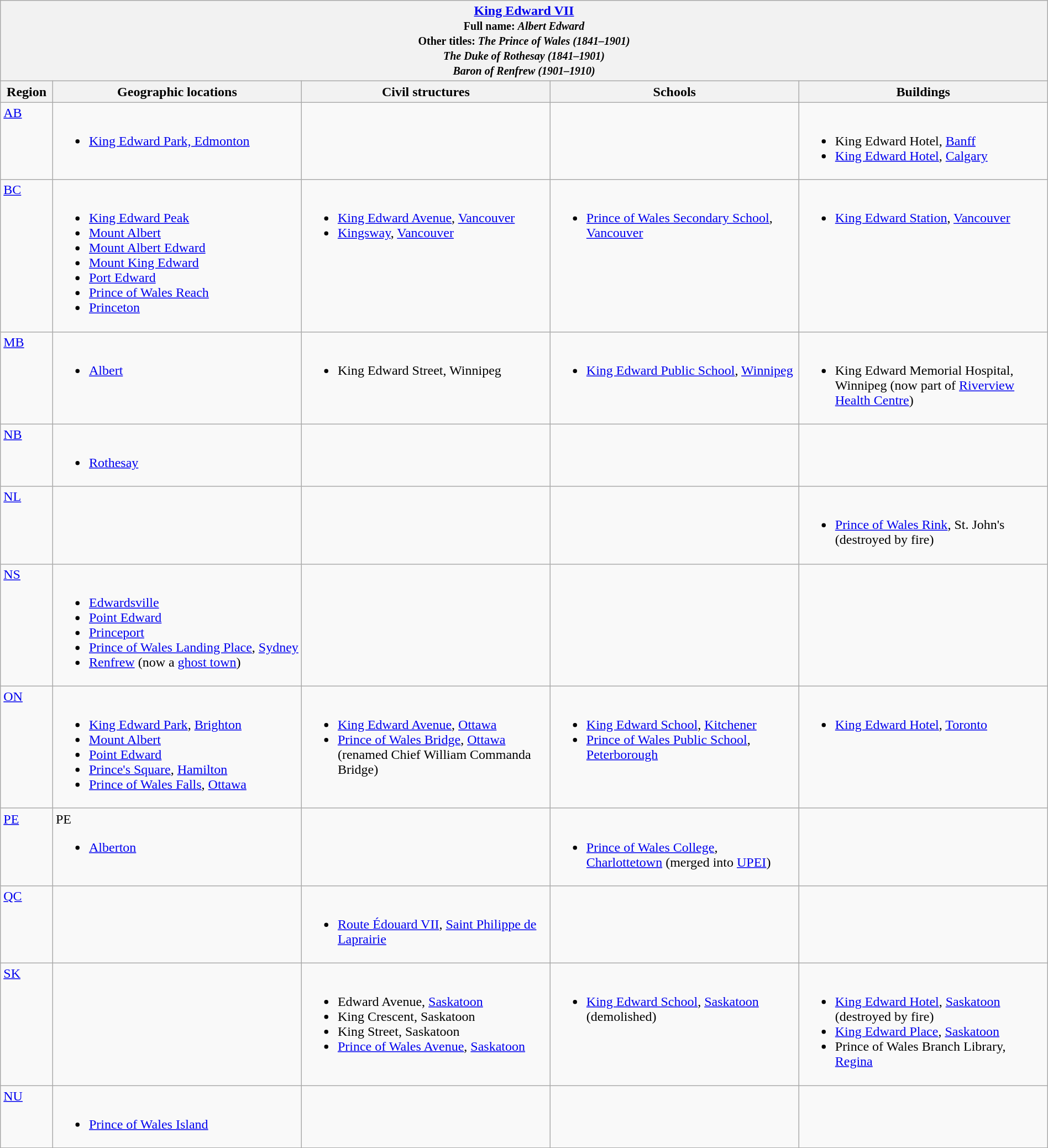<table class="wikitable" width="100%">
<tr>
<th colspan="5"> <a href='#'>King Edward VII</a><br><small>Full name: <em>Albert Edward</em><br>Other titles: <em>The Prince of Wales (1841–1901)</em><br><em>The Duke of Rothesay (1841–1901)</em><br><em>Baron of Renfrew (1901–1910)</em></small></th>
</tr>
<tr>
<th width="5%">Region</th>
<th width="23.75%">Geographic locations</th>
<th width="23.75%">Civil structures</th>
<th width="23.75%">Schools</th>
<th width="23.75%">Buildings</th>
</tr>
<tr>
<td align=left valign=top> <a href='#'>AB</a></td>
<td align=left valign=top><br><ul><li><a href='#'>King Edward Park, Edmonton</a></li></ul></td>
<td></td>
<td></td>
<td align=left valign=top><br><ul><li>King Edward Hotel, <a href='#'>Banff</a></li><li><a href='#'>King Edward Hotel</a>, <a href='#'>Calgary</a></li></ul></td>
</tr>
<tr>
<td align=left valign=top> <a href='#'>BC</a></td>
<td align=left valign=top><br><ul><li><a href='#'>King Edward Peak</a></li><li><a href='#'>Mount Albert</a></li><li><a href='#'>Mount Albert Edward</a></li><li><a href='#'>Mount King Edward</a></li><li><a href='#'>Port Edward</a></li><li><a href='#'>Prince of Wales Reach</a></li><li><a href='#'>Princeton</a></li></ul></td>
<td align=left valign=top><br><ul><li><a href='#'>King Edward Avenue</a>, <a href='#'>Vancouver</a></li><li><a href='#'>Kingsway</a>, <a href='#'>Vancouver</a></li></ul></td>
<td align=left valign=top><br><ul><li><a href='#'>Prince of Wales Secondary School</a>, <a href='#'>Vancouver</a></li></ul></td>
<td align=left valign=top><br><ul><li><a href='#'>King Edward Station</a>, <a href='#'>Vancouver</a></li></ul></td>
</tr>
<tr>
<td align=left valign=top> <a href='#'>MB</a></td>
<td align=left valign=top><br><ul><li><a href='#'>Albert</a></li></ul></td>
<td align=left valign=top><br><ul><li>King Edward Street, Winnipeg</li></ul></td>
<td align=left valign=top><br><ul><li><a href='#'>King Edward Public School</a>, <a href='#'>Winnipeg</a></li></ul></td>
<td><br><ul><li>King Edward Memorial Hospital, Winnipeg (now part of <a href='#'>Riverview Health Centre</a>)</li></ul></td>
</tr>
<tr>
<td align=left valign=top> <a href='#'>NB</a></td>
<td align=left valign=top><br><ul><li><a href='#'>Rothesay</a></li></ul></td>
<td></td>
<td></td>
<td></td>
</tr>
<tr>
<td align=left valign=top> <a href='#'>NL</a></td>
<td align=left valign=top></td>
<td></td>
<td></td>
<td><br><ul><li><a href='#'>Prince of Wales Rink</a>, St. John's (destroyed by fire)</li></ul></td>
</tr>
<tr>
<td align=left valign=top> <a href='#'>NS</a></td>
<td align=left valign=top><br><ul><li><a href='#'>Edwardsville</a></li><li><a href='#'>Point Edward</a></li><li><a href='#'>Princeport</a></li><li><a href='#'>Prince of Wales Landing Place</a>, <a href='#'>Sydney</a></li><li><a href='#'>Renfrew</a> (now a <a href='#'>ghost town</a>)</li></ul></td>
<td></td>
<td></td>
<td></td>
</tr>
<tr>
<td align=left valign=top> <a href='#'>ON</a></td>
<td align=left valign=top><br><ul><li><a href='#'>King Edward Park</a>, <a href='#'>Brighton</a></li><li><a href='#'>Mount Albert</a></li><li><a href='#'>Point Edward</a></li><li><a href='#'>Prince's Square</a>, <a href='#'>Hamilton</a></li><li><a href='#'>Prince of Wales Falls</a>, <a href='#'>Ottawa</a></li></ul></td>
<td align=left valign=top><br><ul><li><a href='#'>King Edward Avenue</a>, <a href='#'>Ottawa</a></li><li><a href='#'>Prince of Wales Bridge</a>, <a href='#'>Ottawa</a> (renamed Chief William Commanda Bridge)</li></ul></td>
<td align=left valign=top><br><ul><li><a href='#'>King Edward School</a>, <a href='#'>Kitchener</a></li><li><a href='#'>Prince of Wales Public School</a>, <a href='#'>Peterborough</a></li></ul></td>
<td align=left valign=top><br><ul><li><a href='#'>King Edward Hotel</a>, <a href='#'>Toronto</a></li></ul></td>
</tr>
<tr>
<td align=left valign=top> <a href='#'>PE</a></td>
<td align=left valign=top>PE<br><ul><li><a href='#'>Alberton</a></li></ul></td>
<td></td>
<td align=left valign=top><br><ul><li><a href='#'>Prince of Wales College</a>, <a href='#'>Charlottetown</a> (merged into <a href='#'>UPEI</a>)</li></ul></td>
<td></td>
</tr>
<tr>
<td align=left valign=top> <a href='#'>QC</a></td>
<td></td>
<td align=left valign=top><br><ul><li><a href='#'>Route Édouard VII</a>, <a href='#'>Saint Philippe de Laprairie</a></li></ul></td>
<td></td>
<td></td>
</tr>
<tr>
<td align=left valign=top> <a href='#'>SK</a></td>
<td></td>
<td align=left valign=top><br><ul><li>Edward Avenue, <a href='#'>Saskatoon</a></li><li>King Crescent, Saskatoon</li><li>King Street, Saskatoon</li><li><a href='#'>Prince of Wales Avenue</a>, <a href='#'>Saskatoon</a></li></ul></td>
<td align=left valign=top><br><ul><li><a href='#'>King Edward School</a>, <a href='#'>Saskatoon</a> (demolished)</li></ul></td>
<td align=left valign=top><br><ul><li><a href='#'>King Edward Hotel</a>, <a href='#'>Saskatoon</a> (destroyed by fire)</li><li><a href='#'>King Edward Place</a>, <a href='#'>Saskatoon</a></li><li>Prince of Wales Branch Library, <a href='#'>Regina</a></li></ul></td>
</tr>
<tr>
<td align=left valign=top> <a href='#'>NU</a></td>
<td align=left valign=top><br><ul><li><a href='#'>Prince of Wales Island</a></li></ul></td>
<td></td>
<td></td>
<td></td>
</tr>
</table>
